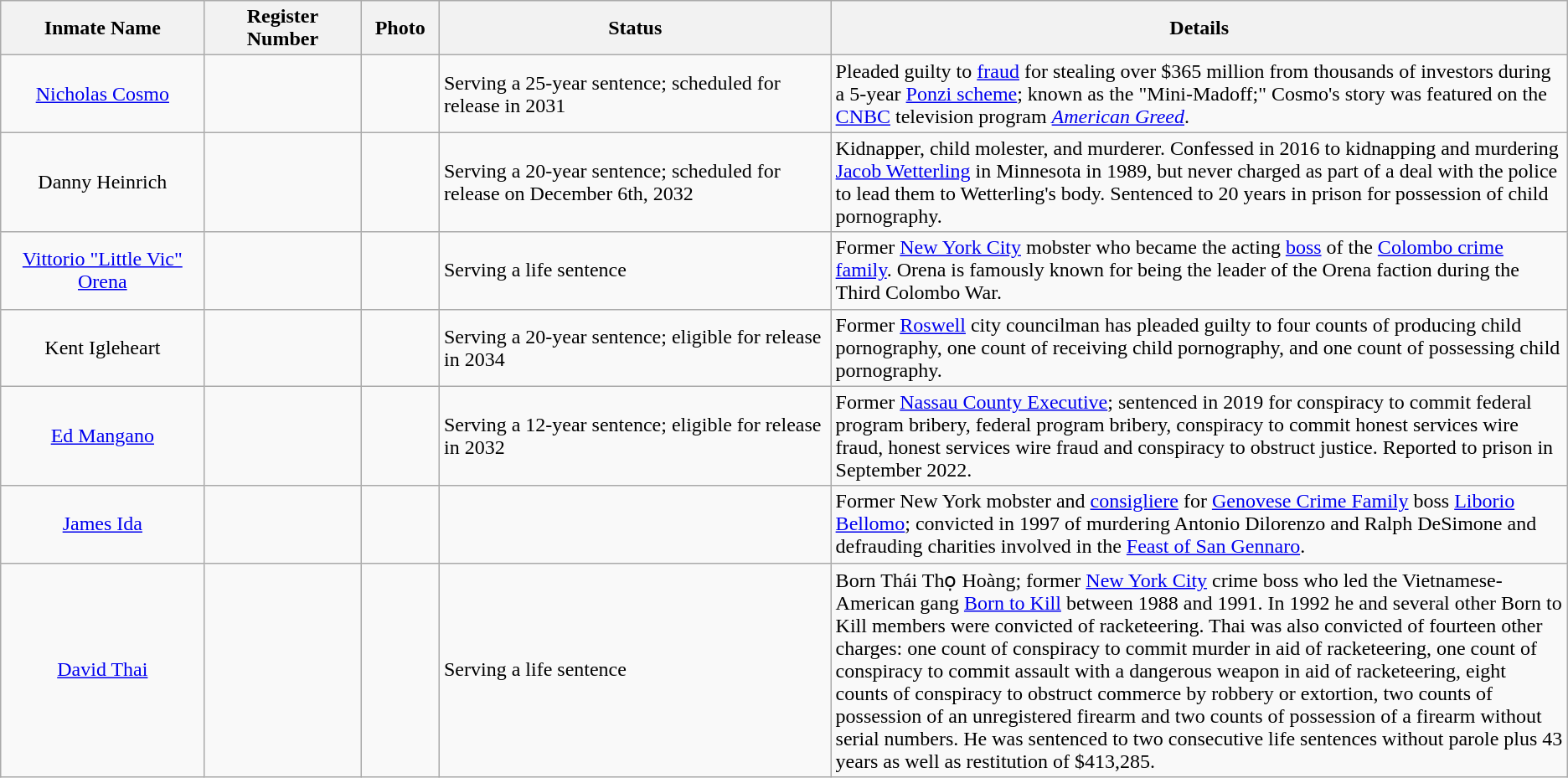<table class="wikitable sortable">
<tr>
<th width=13%>Inmate Name</th>
<th width=10%>Register Number</th>
<th width=5%>Photo</th>
<th width=25%>Status</th>
<th width=52%>Details</th>
</tr>
<tr>
<td style="text-align:center;"><a href='#'>Nicholas Cosmo</a></td>
<td style="text-align:center;"></td>
<td></td>
<td>Serving a 25-year sentence; scheduled for release in 2031</td>
<td>Pleaded guilty to <a href='#'>fraud</a> for stealing over $365 million from thousands of investors during a 5-year <a href='#'>Ponzi scheme</a>; known as the "Mini-Madoff;" Cosmo's story was featured on the <a href='#'>CNBC</a> television program <em><a href='#'>American Greed</a></em>.</td>
</tr>
<tr>
<td style="text-align:center;">Danny Heinrich</td>
<td style="text-align:center;"></td>
<td></td>
<td>Serving a 20-year sentence; scheduled for release on December 6th, 2032</td>
<td>Kidnapper, child molester, and murderer. Confessed in 2016 to kidnapping and murdering <a href='#'>Jacob Wetterling</a> in Minnesota in 1989, but never charged as part of a deal with the police to lead them to Wetterling's body. Sentenced to 20 years in prison for possession of child pornography.</td>
</tr>
<tr>
<td style="text-align:center;"><a href='#'>Vittorio "Little Vic" Orena</a></td>
<td style="text-align:center;"></td>
<td></td>
<td>Serving a life sentence</td>
<td>Former <a href='#'>New York City</a> mobster who became the acting <a href='#'>boss</a> of the <a href='#'>Colombo crime family</a>. Orena is famously known for being the leader of the Orena faction during the Third Colombo War.</td>
</tr>
<tr>
<td style="text-align:center;">Kent Igleheart</td>
<td style="text-align:center;"></td>
<td></td>
<td>Serving a 20-year sentence; eligible for release in 2034</td>
<td>Former <a href='#'>Roswell</a> city councilman has pleaded guilty to four counts of producing child pornography, one count of receiving child pornography, and one count of possessing child pornography.</td>
</tr>
<tr>
<td style="text-align:center;"><a href='#'>Ed Mangano</a></td>
<td style="text-align:center;"></td>
<td></td>
<td>Serving a 12-year sentence; eligible for release in 2032</td>
<td>Former <a href='#'>Nassau County Executive</a>; sentenced in 2019 for conspiracy to commit federal program bribery, federal program bribery, conspiracy to commit honest services wire fraud, honest services wire fraud and conspiracy to obstruct justice. Reported to prison in September 2022.</td>
</tr>
<tr>
<td style="text-align:center;"><a href='#'>James Ida</a></td>
<td style="text-align:center;"></td>
<td></td>
<td></td>
<td>Former New York mobster and <a href='#'>consigliere</a> for <a href='#'>Genovese Crime Family</a> boss <a href='#'>Liborio Bellomo</a>; convicted in 1997 of murdering Antonio Dilorenzo and Ralph DeSimone and defrauding charities involved in the <a href='#'>Feast of San Gennaro</a>.</td>
</tr>
<tr>
<td style="text-align:center;"><a href='#'>David Thai</a></td>
<td style="text-align:center;"></td>
<td></td>
<td>Serving a life sentence</td>
<td>Born Thái Thọ Hoàng; former <a href='#'>New York City</a> crime boss who led the Vietnamese-American gang <a href='#'>Born to Kill</a> between 1988 and 1991. In 1992 he and several other Born to Kill members were convicted of racketeering. Thai was also convicted of fourteen other charges: one count of conspiracy to commit murder in aid of racketeering, one count of conspiracy to commit assault with a dangerous weapon in aid of racketeering, eight counts of conspiracy to obstruct commerce by robbery or extortion, two counts of possession of an unregistered firearm and two counts of possession of a firearm without serial numbers. He was sentenced to two consecutive life sentences without parole plus 43 years as well as restitution of $413,285.</td>
</tr>
</table>
